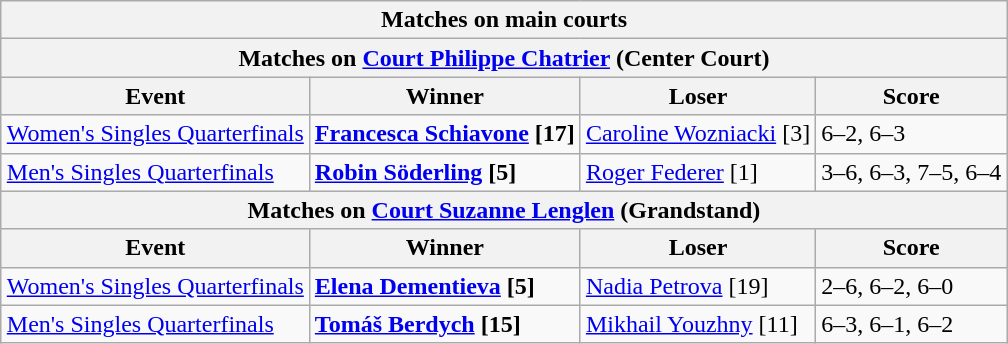<table class="wikitable collapsible uncollapsed" style="margin:auto;">
<tr>
<th colspan="4" style="white-space:nowrap;">Matches on main courts</th>
</tr>
<tr>
<th colspan="4"><strong>Matches on <a href='#'>Court Philippe Chatrier</a> (Center Court)</strong></th>
</tr>
<tr>
<th>Event</th>
<th>Winner</th>
<th>Loser</th>
<th>Score</th>
</tr>
<tr>
<td><a href='#'>Women's Singles Quarterfinals</a></td>
<td> <strong><a href='#'>Francesca Schiavone</a> [17]</strong></td>
<td> <a href='#'>Caroline Wozniacki</a> [3]</td>
<td>6–2, 6–3</td>
</tr>
<tr>
<td><a href='#'>Men's Singles Quarterfinals</a></td>
<td> <strong><a href='#'>Robin Söderling</a> [5]</strong></td>
<td> <a href='#'>Roger Federer</a> [1]</td>
<td>3–6, 6–3, 7–5, 6–4</td>
</tr>
<tr>
<th colspan="4"><strong>Matches on <a href='#'>Court Suzanne Lenglen</a> (Grandstand)</strong></th>
</tr>
<tr>
<th>Event</th>
<th>Winner</th>
<th>Loser</th>
<th>Score</th>
</tr>
<tr>
<td><a href='#'>Women's Singles Quarterfinals</a></td>
<td> <strong><a href='#'>Elena Dementieva</a> [5]</strong></td>
<td> <a href='#'>Nadia Petrova</a> [19]</td>
<td>2–6, 6–2, 6–0</td>
</tr>
<tr>
<td><a href='#'>Men's Singles Quarterfinals</a></td>
<td> <strong><a href='#'>Tomáš Berdych</a> [15]</strong></td>
<td> <a href='#'>Mikhail Youzhny</a> [11]</td>
<td>6–3, 6–1, 6–2</td>
</tr>
</table>
